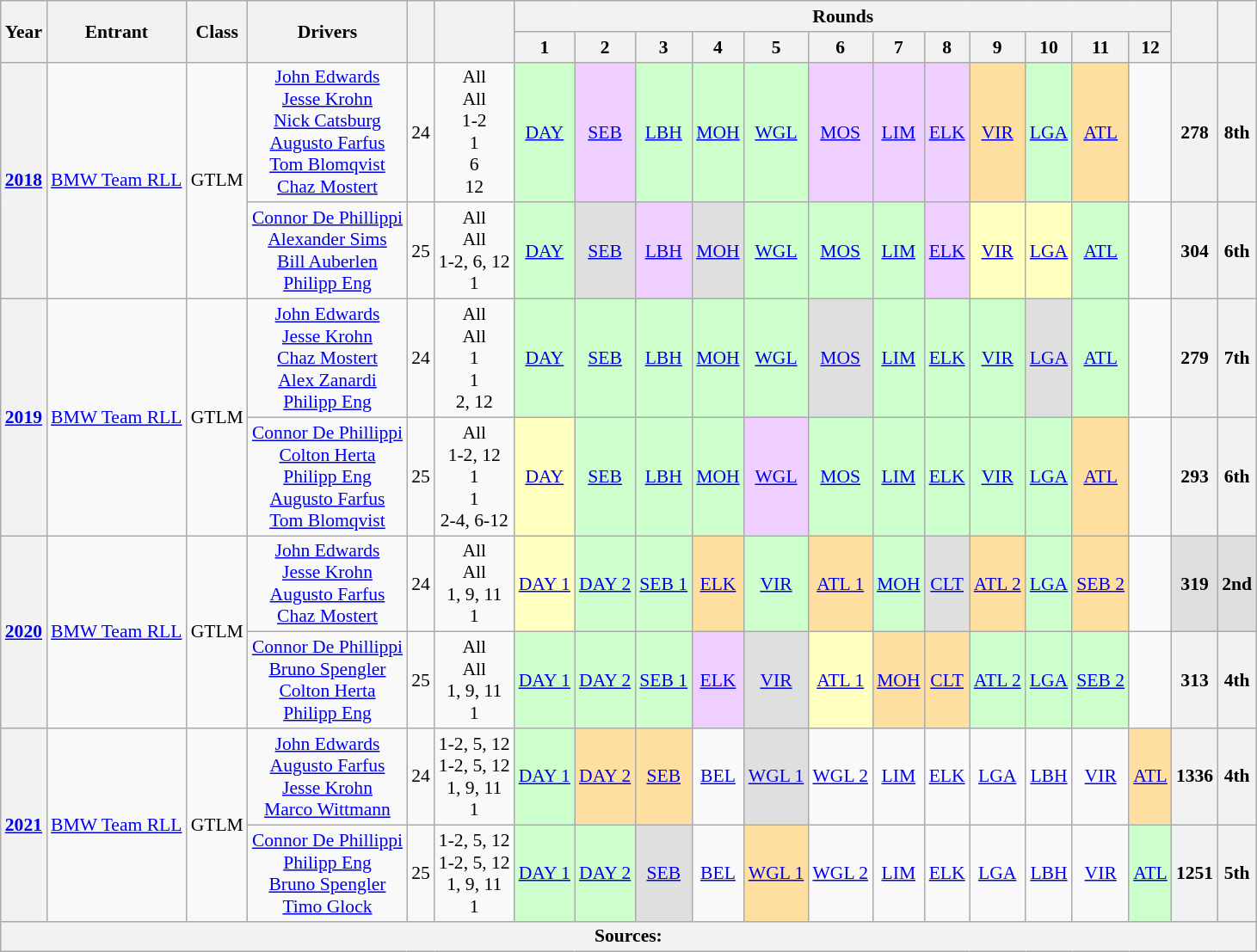<table class = "wikitable" style="text-align:center; font-size:90%">
<tr>
<th rowspan="2">Year</th>
<th rowspan="2">Entrant</th>
<th rowspan="2">Class</th>
<th rowspan="2">Drivers</th>
<th rowspan="2"></th>
<th rowspan="2"></th>
<th colspan="12">Rounds</th>
<th rowspan="2" scope="col"></th>
<th rowspan="2" scope="col"></th>
</tr>
<tr>
<th scope="col">1</th>
<th scope="col">2</th>
<th scope="col">3</th>
<th scope="col">4</th>
<th scope="col">5</th>
<th scope="col">6</th>
<th scope="col">7</th>
<th scope="col">8</th>
<th scope="col">9</th>
<th scope="col">10</th>
<th scope="col">11</th>
<th scope="col">12</th>
</tr>
<tr>
<th rowspan="2"><a href='#'>2018</a></th>
<td rowspan="2"> <a href='#'>BMW Team RLL</a></td>
<td rowspan="2">GTLM</td>
<td> <a href='#'>John Edwards</a><br> <a href='#'>Jesse Krohn</a><br> <a href='#'>Nick Catsburg</a><br> <a href='#'>Augusto Farfus</a><br> <a href='#'>Tom Blomqvist</a><br> <a href='#'>Chaz Mostert</a></td>
<td>24</td>
<td>All<br>All<br>1-2<br>1<br>6<br>12</td>
<td style="background:#CCFFCC;"><a href='#'>DAY</a><br></td>
<td style="background:#EFCFFF;"><a href='#'>SEB</a><br></td>
<td style="background:#CCFFCC;"><a href='#'>LBH</a><br></td>
<td style="background:#CCFFCC;"><a href='#'>MOH</a><br></td>
<td style="background:#CCFFCC;"><a href='#'>WGL</a><br></td>
<td style="background:#EFCFFF;"><a href='#'>MOS</a><br></td>
<td style="background:#EFCFFF;"><a href='#'>LIM</a><br></td>
<td style="background:#EFCFFF;"><a href='#'>ELK</a><br></td>
<td style="background:#FFDF9F;"><a href='#'>VIR</a><br></td>
<td style="background:#CCFFCC;"><a href='#'>LGA</a><br></td>
<td style="background:#FFDF9F;"><a href='#'>ATL</a><br></td>
<td></td>
<th>278</th>
<th>8th</th>
</tr>
<tr>
<td> <a href='#'>Connor De Phillippi</a><br> <a href='#'>Alexander Sims</a><br> <a href='#'>Bill Auberlen</a><br> <a href='#'>Philipp Eng</a></td>
<td>25</td>
<td>All<br>All<br>1-2, 6, 12<br>1</td>
<td style="background:#CCFFCC;"><a href='#'>DAY</a><br></td>
<td style="background:#DFDFDF;"><a href='#'>SEB</a><br></td>
<td style="background:#EFCFFF;"><a href='#'>LBH</a><br></td>
<td style="background:#DFDFDF;"><a href='#'>MOH</a><br></td>
<td style="background:#CCFFCC;"><a href='#'>WGL</a><br></td>
<td style="background:#CCFFCC;"><a href='#'>MOS</a><br></td>
<td style="background:#CCFFCC;"><a href='#'>LIM</a><br></td>
<td style="background:#EFCFFF;"><a href='#'>ELK</a><br></td>
<td style="background:#FFFFBF;"><a href='#'>VIR</a><br></td>
<td style="background:#FFFFBF;"><a href='#'>LGA</a><br></td>
<td style="background:#CCFFCC;"><a href='#'>ATL</a><br></td>
<td></td>
<th>304</th>
<th>6th</th>
</tr>
<tr>
<th rowspan="2"><a href='#'>2019</a></th>
<td rowspan="2"> <a href='#'>BMW Team RLL</a></td>
<td rowspan="2">GTLM</td>
<td> <a href='#'>John Edwards</a><br> <a href='#'>Jesse Krohn</a><br> <a href='#'>Chaz Mostert</a><br> <a href='#'>Alex Zanardi</a><br> <a href='#'>Philipp Eng</a></td>
<td>24</td>
<td>All<br>All<br>1<br>1<br>2, 12</td>
<td style="background:#CCFFCC;"><a href='#'>DAY</a><br></td>
<td style="background:#CCFFCC;"><a href='#'>SEB</a><br></td>
<td style="background:#CCFFCC;"><a href='#'>LBH</a><br></td>
<td style="background:#CCFFCC;"><a href='#'>MOH</a><br></td>
<td style="background:#CCFFCC;"><a href='#'>WGL</a><br></td>
<td style="background:#DFDFDF;"><a href='#'>MOS</a><br></td>
<td style="background:#CCFFCC;"><a href='#'>LIM</a><br></td>
<td style="background:#CCFFCC;"><a href='#'>ELK</a><br></td>
<td style="background:#CCFFCC;"><a href='#'>VIR</a><br></td>
<td style="background:#DFDFDF;"><a href='#'>LGA</a><br></td>
<td style="background:#CCFFCC;"><a href='#'>ATL</a><br></td>
<td></td>
<th>279</th>
<th>7th</th>
</tr>
<tr>
<td> <a href='#'>Connor De Phillippi</a><br> <a href='#'>Colton Herta</a><br> <a href='#'>Philipp Eng</a><br> <a href='#'>Augusto Farfus</a><br> <a href='#'>Tom Blomqvist</a></td>
<td>25</td>
<td>All<br>1-2, 12<br>1<br>1<br>2-4, 6-12</td>
<td style="background:#FFFFBF;"><a href='#'>DAY</a><br></td>
<td style="background:#CCFFCC;"><a href='#'>SEB</a><br></td>
<td style="background:#CCFFCC;"><a href='#'>LBH</a><br></td>
<td style="background:#CCFFCC;"><a href='#'>MOH</a><br></td>
<td style="background:#EFCFFF;"><a href='#'>WGL</a><br></td>
<td style="background:#CCFFCC;"><a href='#'>MOS</a><br></td>
<td style="background:#CCFFCC;"><a href='#'>LIM</a><br></td>
<td style="background:#CCFFCC;"><a href='#'>ELK</a><br></td>
<td style="background:#CCFFCC;"><a href='#'>VIR</a><br></td>
<td style="background:#CCFFCC;"><a href='#'>LGA</a><br></td>
<td style="background:#FFDF9F;"><a href='#'>ATL</a><br></td>
<td></td>
<th>293</th>
<th>6th</th>
</tr>
<tr>
<th rowspan="2"><a href='#'>2020</a></th>
<td rowspan="2"> <a href='#'>BMW Team RLL</a></td>
<td rowspan="2">GTLM</td>
<td> <a href='#'>John Edwards</a><br> <a href='#'>Jesse Krohn</a><br> <a href='#'>Augusto Farfus</a><br> <a href='#'>Chaz Mostert</a></td>
<td>24</td>
<td>All<br>All<br>1, 9, 11<br>1</td>
<td style="background:#FFFFBF;"><a href='#'>DAY 1</a><br></td>
<td style="background:#CCFFCC;"><a href='#'>DAY 2</a><br></td>
<td style="background:#CCFFCC;"><a href='#'>SEB 1</a><br></td>
<td style="background:#FFDF9F;"><a href='#'>ELK</a><br></td>
<td style="background:#CCFFCC;"><a href='#'>VIR</a><br></td>
<td style="background:#FFDF9F;"><a href='#'>ATL 1</a><br></td>
<td style="background:#CCFFCC;"><a href='#'>MOH</a><br></td>
<td style="background:#DFDFDF;"><a href='#'>CLT</a><br></td>
<td style="background:#FFDF9F;"><a href='#'>ATL 2</a><br></td>
<td style="background:#CCFFCC;"><a href='#'>LGA</a><br></td>
<td style="background:#FFDF9F;"><a href='#'>SEB 2</a><br></td>
<td></td>
<th style="background:#DFDFDF;">319</th>
<th style="background:#DFDFDF;">2nd</th>
</tr>
<tr>
<td> <a href='#'>Connor De Phillippi</a><br> <a href='#'>Bruno Spengler</a><br> <a href='#'>Colton Herta</a><br> <a href='#'>Philipp Eng</a></td>
<td>25</td>
<td>All<br>All<br>1, 9, 11<br>1</td>
<td style="background:#CCFFCC;"><a href='#'>DAY 1</a><br></td>
<td style="background:#CCFFCC;"><a href='#'>DAY 2</a><br></td>
<td style="background:#CCFFCC;"><a href='#'>SEB 1</a><br></td>
<td style="background:#EFCFFF;"><a href='#'>ELK</a><br></td>
<td style="background:#DFDFDF;"><a href='#'>VIR</a><br></td>
<td style="background:#FFFFBF;"><a href='#'>ATL 1</a><br></td>
<td style="background:#FFDF9F;"><a href='#'>MOH</a><br></td>
<td style="background:#FFDF9F;"><a href='#'>CLT</a><br></td>
<td style="background:#CCFFCC;"><a href='#'>ATL 2</a><br></td>
<td style="background:#CCFFCC;"><a href='#'>LGA</a><br></td>
<td style="background:#CCFFCC;"><a href='#'>SEB 2</a><br></td>
<td></td>
<th>313</th>
<th>4th</th>
</tr>
<tr>
<th rowspan="2"><a href='#'>2021</a></th>
<td rowspan="2"> <a href='#'>BMW Team RLL</a></td>
<td rowspan="2">GTLM</td>
<td> <a href='#'>John Edwards</a><br> <a href='#'>Augusto Farfus</a><br> <a href='#'>Jesse Krohn</a><br> <a href='#'>Marco Wittmann</a></td>
<td>24</td>
<td>1-2, 5, 12<br>1-2, 5, 12<br>1, 9, 11<br>1</td>
<td style="background:#CCFFCC;"><a href='#'>DAY 1</a><br></td>
<td style="background:#FFDF9F;"><a href='#'>DAY 2</a><br></td>
<td style="background:#FFDF9F;"><a href='#'>SEB</a><br></td>
<td><a href='#'>BEL</a><br></td>
<td style="background:#DFDFDF;"><a href='#'>WGL 1</a><br></td>
<td><a href='#'>WGL 2</a><br></td>
<td><a href='#'>LIM</a><br></td>
<td><a href='#'>ELK</a><br></td>
<td><a href='#'>LGA</a><br></td>
<td><a href='#'>LBH</a><br></td>
<td><a href='#'>VIR</a><br></td>
<td style="background:#FFDF9F;"><a href='#'>ATL</a><br></td>
<th>1336</th>
<th>4th</th>
</tr>
<tr>
<td> <a href='#'>Connor De Phillippi</a><br> <a href='#'>Philipp Eng</a><br> <a href='#'>Bruno Spengler</a><br> <a href='#'>Timo Glock</a></td>
<td>25</td>
<td>1-2, 5, 12<br>1-2, 5, 12<br>1, 9, 11<br>1</td>
<td style="background:#CCFFCC;"><a href='#'>DAY 1</a><br></td>
<td style="background:#CCFFCC;"><a href='#'>DAY 2</a><br></td>
<td style="background:#DFDFDF;"><a href='#'>SEB</a><br></td>
<td><a href='#'>BEL</a><br></td>
<td style="background:#FFDF9F;"><a href='#'>WGL 1</a><br></td>
<td><a href='#'>WGL 2</a><br></td>
<td><a href='#'>LIM</a><br></td>
<td><a href='#'>ELK</a><br></td>
<td><a href='#'>LGA</a><br></td>
<td><a href='#'>LBH</a><br></td>
<td><a href='#'>VIR</a><br></td>
<td style="background:#CCFFCC;"><a href='#'>ATL</a><br></td>
<th>1251</th>
<th>5th</th>
</tr>
<tr>
<th colspan="20">Sources:</th>
</tr>
</table>
